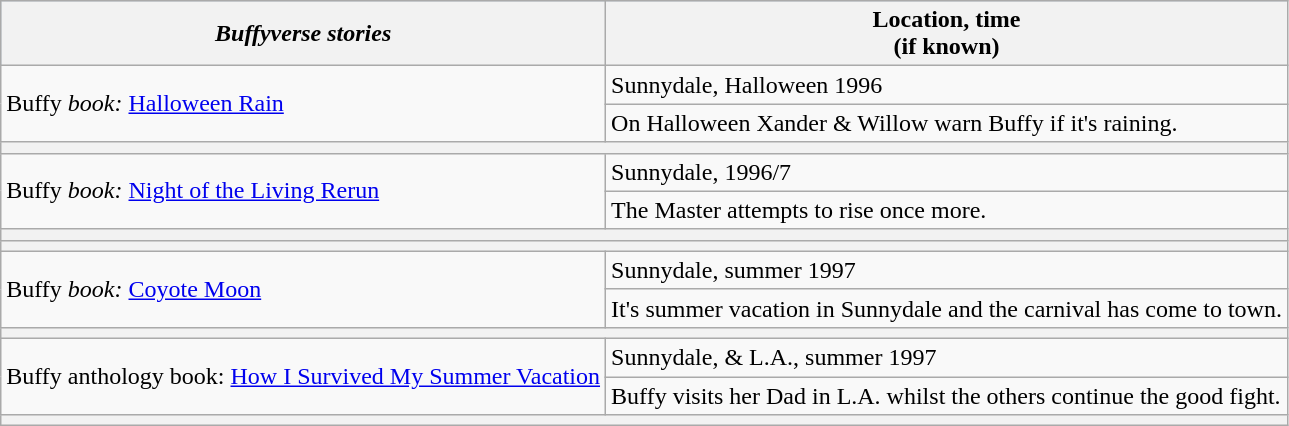<table class="wikitable">
<tr bgcolor="lightsteelblue" align=left>
<th><strong><em>Buffyverse<em> stories<strong></th>
<th></strong>Location, time<strong> <br>  (if known)</th>
</tr>
<tr>
<td rowspan="2"></em>Buffy<em> book: </em><a href='#'>Halloween Rain</a><em></td>
<td>Sunnydale, Halloween 1996</td>
</tr>
<tr>
<td colspan="4">On Halloween Xander & Willow warn Buffy if it's raining.</td>
</tr>
<tr>
<td colspan="6" bgcolor="#f2f2f2"></td>
</tr>
<tr>
<td rowspan="2"></em>Buffy<em> book: </em><a href='#'>Night of the Living Rerun</a><em></td>
<td>Sunnydale, 1996/7</td>
</tr>
<tr>
<td colspan="4">The Master attempts to rise once more.</td>
</tr>
<tr>
<td colspan="6" bgcolor="#f2f2f2"></td>
</tr>
<tr>
<td colspan="6" bgcolor="#f2f2f2"></td>
</tr>
<tr>
<td rowspan="2"></em>Buffy<em> book: </em><a href='#'>Coyote Moon</a><em></td>
<td>Sunnydale, summer 1997</td>
</tr>
<tr>
<td colspan="4">It's summer vacation in Sunnydale and the carnival has come to town.</td>
</tr>
<tr>
<td colspan="6" bgcolor="#f2f2f2"></td>
</tr>
<tr>
<td rowspan="2">Buffy anthology book: </em><a href='#'>How I Survived My Summer Vacation</a><em></td>
<td>Sunnydale, & L.A., summer 1997</td>
</tr>
<tr>
<td colspan="4">Buffy visits her Dad in L.A. whilst the others continue the good fight.</td>
</tr>
<tr>
<td colspan="6" bgcolor="#f2f2f2"></td>
</tr>
</table>
